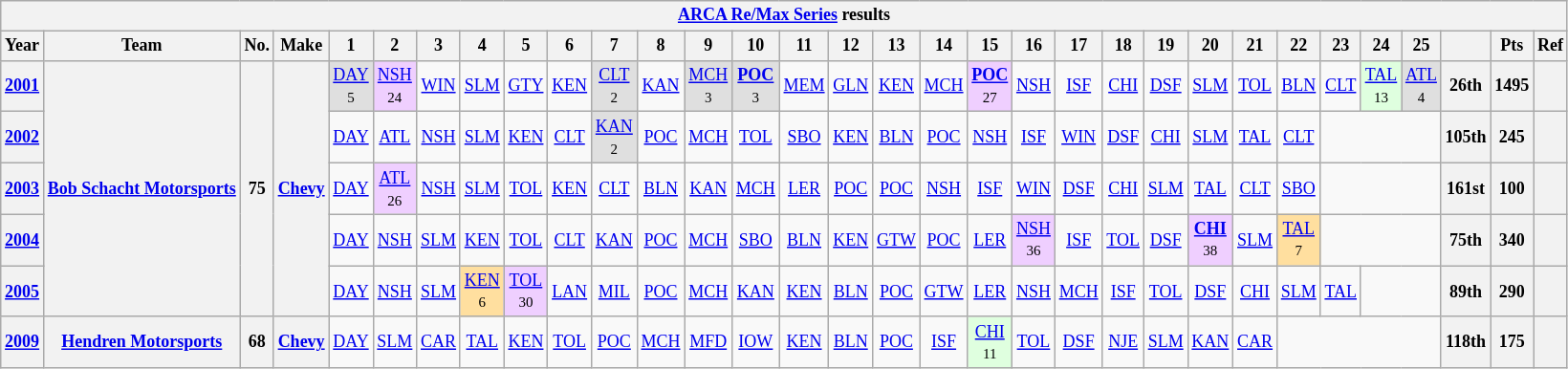<table class="wikitable" style="text-align:center; font-size:75%">
<tr>
<th colspan="32"><a href='#'>ARCA Re/Max Series</a> results</th>
</tr>
<tr>
<th>Year</th>
<th>Team</th>
<th>No.</th>
<th>Make</th>
<th>1</th>
<th>2</th>
<th>3</th>
<th>4</th>
<th>5</th>
<th>6</th>
<th>7</th>
<th>8</th>
<th>9</th>
<th>10</th>
<th>11</th>
<th>12</th>
<th>13</th>
<th>14</th>
<th>15</th>
<th>16</th>
<th>17</th>
<th>18</th>
<th>19</th>
<th>20</th>
<th>21</th>
<th>22</th>
<th>23</th>
<th>24</th>
<th>25</th>
<th></th>
<th>Pts</th>
<th>Ref</th>
</tr>
<tr>
<th><a href='#'>2001</a></th>
<th rowspan=5><a href='#'>Bob Schacht Motorsports</a></th>
<th rowspan=5>75</th>
<th rowspan=5><a href='#'>Chevy</a></th>
<td style="background:#DFDFDF;"><a href='#'>DAY</a> <br><small>5</small></td>
<td style="background:#EFCFFF;"><a href='#'>NSH</a> <br><small>24</small></td>
<td><a href='#'>WIN</a></td>
<td><a href='#'>SLM</a></td>
<td><a href='#'>GTY</a></td>
<td><a href='#'>KEN</a></td>
<td style="background:#DFDFDF;"><a href='#'>CLT</a> <br><small>2</small></td>
<td><a href='#'>KAN</a></td>
<td style="background:#DFDFDF;"><a href='#'>MCH</a> <br><small>3</small></td>
<td style="background:#DFDFDF;"><strong><a href='#'>POC</a></strong> <br><small>3</small></td>
<td><a href='#'>MEM</a></td>
<td><a href='#'>GLN</a></td>
<td><a href='#'>KEN</a></td>
<td><a href='#'>MCH</a></td>
<td style="background:#EFCFFF;"><strong><a href='#'>POC</a></strong> <br><small>27</small></td>
<td><a href='#'>NSH</a></td>
<td><a href='#'>ISF</a></td>
<td><a href='#'>CHI</a></td>
<td><a href='#'>DSF</a></td>
<td><a href='#'>SLM</a></td>
<td><a href='#'>TOL</a></td>
<td><a href='#'>BLN</a></td>
<td><a href='#'>CLT</a></td>
<td style="background:#DFFFDF;"><a href='#'>TAL</a> <br><small>13</small></td>
<td style="background:#DFDFDF;"><a href='#'>ATL</a> <br><small>4</small></td>
<th>26th</th>
<th>1495</th>
<th></th>
</tr>
<tr>
<th><a href='#'>2002</a></th>
<td><a href='#'>DAY</a></td>
<td><a href='#'>ATL</a></td>
<td><a href='#'>NSH</a></td>
<td><a href='#'>SLM</a></td>
<td><a href='#'>KEN</a></td>
<td><a href='#'>CLT</a></td>
<td style="background:#DFDFDF;"><a href='#'>KAN</a> <br><small>2</small></td>
<td><a href='#'>POC</a></td>
<td><a href='#'>MCH</a></td>
<td><a href='#'>TOL</a></td>
<td><a href='#'>SBO</a></td>
<td><a href='#'>KEN</a></td>
<td><a href='#'>BLN</a></td>
<td><a href='#'>POC</a></td>
<td><a href='#'>NSH</a></td>
<td><a href='#'>ISF</a></td>
<td><a href='#'>WIN</a></td>
<td><a href='#'>DSF</a></td>
<td><a href='#'>CHI</a></td>
<td><a href='#'>SLM</a></td>
<td><a href='#'>TAL</a></td>
<td><a href='#'>CLT</a></td>
<td colspan=3></td>
<th>105th</th>
<th>245</th>
<th></th>
</tr>
<tr>
<th><a href='#'>2003</a></th>
<td><a href='#'>DAY</a></td>
<td style="background:#EFCFFF;"><a href='#'>ATL</a> <br><small>26</small></td>
<td><a href='#'>NSH</a></td>
<td><a href='#'>SLM</a></td>
<td><a href='#'>TOL</a></td>
<td><a href='#'>KEN</a></td>
<td><a href='#'>CLT</a></td>
<td><a href='#'>BLN</a></td>
<td><a href='#'>KAN</a></td>
<td><a href='#'>MCH</a></td>
<td><a href='#'>LER</a></td>
<td><a href='#'>POC</a></td>
<td><a href='#'>POC</a></td>
<td><a href='#'>NSH</a></td>
<td><a href='#'>ISF</a></td>
<td><a href='#'>WIN</a></td>
<td><a href='#'>DSF</a></td>
<td><a href='#'>CHI</a></td>
<td><a href='#'>SLM</a></td>
<td><a href='#'>TAL</a></td>
<td><a href='#'>CLT</a></td>
<td><a href='#'>SBO</a></td>
<td colspan=3></td>
<th>161st</th>
<th>100</th>
<th></th>
</tr>
<tr>
<th><a href='#'>2004</a></th>
<td><a href='#'>DAY</a></td>
<td><a href='#'>NSH</a></td>
<td><a href='#'>SLM</a></td>
<td><a href='#'>KEN</a></td>
<td><a href='#'>TOL</a></td>
<td><a href='#'>CLT</a></td>
<td><a href='#'>KAN</a></td>
<td><a href='#'>POC</a></td>
<td><a href='#'>MCH</a></td>
<td><a href='#'>SBO</a></td>
<td><a href='#'>BLN</a></td>
<td><a href='#'>KEN</a></td>
<td><a href='#'>GTW</a></td>
<td><a href='#'>POC</a></td>
<td><a href='#'>LER</a></td>
<td style="background:#EFCFFF;"><a href='#'>NSH</a> <br><small>36</small></td>
<td><a href='#'>ISF</a></td>
<td><a href='#'>TOL</a></td>
<td><a href='#'>DSF</a></td>
<td style="background:#EFCFFF;"><strong><a href='#'>CHI</a></strong> <br><small>38</small></td>
<td><a href='#'>SLM</a></td>
<td style="background:#FFDF9F;"><a href='#'>TAL</a> <br><small>7</small></td>
<td colspan=3></td>
<th>75th</th>
<th>340</th>
<th></th>
</tr>
<tr>
<th><a href='#'>2005</a></th>
<td><a href='#'>DAY</a></td>
<td><a href='#'>NSH</a></td>
<td><a href='#'>SLM</a></td>
<td style="background:#FFDF9F;"><a href='#'>KEN</a> <br><small>6</small></td>
<td style="background:#EFCFFF;"><a href='#'>TOL</a> <br><small>30</small></td>
<td><a href='#'>LAN</a></td>
<td><a href='#'>MIL</a></td>
<td><a href='#'>POC</a></td>
<td><a href='#'>MCH</a></td>
<td><a href='#'>KAN</a></td>
<td><a href='#'>KEN</a></td>
<td><a href='#'>BLN</a></td>
<td><a href='#'>POC</a></td>
<td><a href='#'>GTW</a></td>
<td><a href='#'>LER</a></td>
<td><a href='#'>NSH</a></td>
<td><a href='#'>MCH</a></td>
<td><a href='#'>ISF</a></td>
<td><a href='#'>TOL</a></td>
<td><a href='#'>DSF</a></td>
<td><a href='#'>CHI</a></td>
<td><a href='#'>SLM</a></td>
<td><a href='#'>TAL</a></td>
<td colspan=2></td>
<th>89th</th>
<th>290</th>
<th></th>
</tr>
<tr>
<th><a href='#'>2009</a></th>
<th><a href='#'>Hendren Motorsports</a></th>
<th>68</th>
<th><a href='#'>Chevy</a></th>
<td><a href='#'>DAY</a></td>
<td><a href='#'>SLM</a></td>
<td><a href='#'>CAR</a></td>
<td><a href='#'>TAL</a></td>
<td><a href='#'>KEN</a></td>
<td><a href='#'>TOL</a></td>
<td><a href='#'>POC</a></td>
<td><a href='#'>MCH</a></td>
<td><a href='#'>MFD</a></td>
<td><a href='#'>IOW</a></td>
<td><a href='#'>KEN</a></td>
<td><a href='#'>BLN</a></td>
<td><a href='#'>POC</a></td>
<td><a href='#'>ISF</a></td>
<td style="background:#DFFFDF;"><a href='#'>CHI</a> <br><small>11</small></td>
<td><a href='#'>TOL</a></td>
<td><a href='#'>DSF</a></td>
<td><a href='#'>NJE</a></td>
<td><a href='#'>SLM</a></td>
<td><a href='#'>KAN</a></td>
<td><a href='#'>CAR</a></td>
<td colspan=4></td>
<th>118th</th>
<th>175</th>
<th></th>
</tr>
</table>
